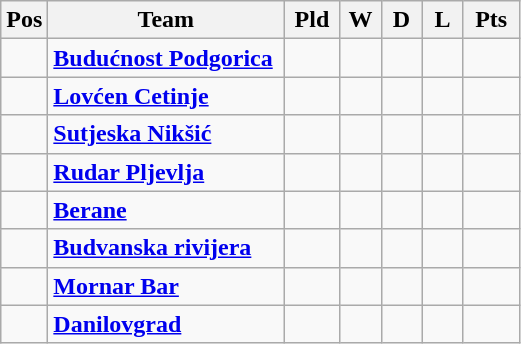<table class="wikitable">
<tr>
<th>Pos</th>
<th width="150">Team</th>
<th width="30">Pld</th>
<th width="20">W</th>
<th width="20">D</th>
<th width="20">L</th>
<th width="30">Pts</th>
</tr>
<tr>
<td></td>
<td><strong><a href='#'>Budućnost Podgorica</a></strong></td>
<td></td>
<td></td>
<td></td>
<td></td>
<td></td>
</tr>
<tr>
<td></td>
<td><strong><a href='#'>Lovćen Cetinje</a></strong></td>
<td></td>
<td></td>
<td></td>
<td></td>
<td></td>
</tr>
<tr>
<td></td>
<td><strong><a href='#'>Sutjeska Nikšić</a></strong></td>
<td></td>
<td></td>
<td></td>
<td></td>
<td></td>
</tr>
<tr>
<td></td>
<td><strong><a href='#'>Rudar Pljevlja</a></strong></td>
<td></td>
<td></td>
<td></td>
<td></td>
<td></td>
</tr>
<tr>
<td></td>
<td><strong><a href='#'>Berane</a></strong></td>
<td></td>
<td></td>
<td></td>
<td></td>
<td></td>
</tr>
<tr>
<td></td>
<td><strong><a href='#'>Budvanska rivijera</a></strong></td>
<td></td>
<td></td>
<td></td>
<td></td>
<td></td>
</tr>
<tr>
<td></td>
<td><strong><a href='#'>Mornar Bar</a></strong></td>
<td></td>
<td></td>
<td></td>
<td></td>
<td></td>
</tr>
<tr>
<td></td>
<td><strong><a href='#'>Danilovgrad</a></strong></td>
<td></td>
<td></td>
<td></td>
<td></td>
<td></td>
</tr>
</table>
